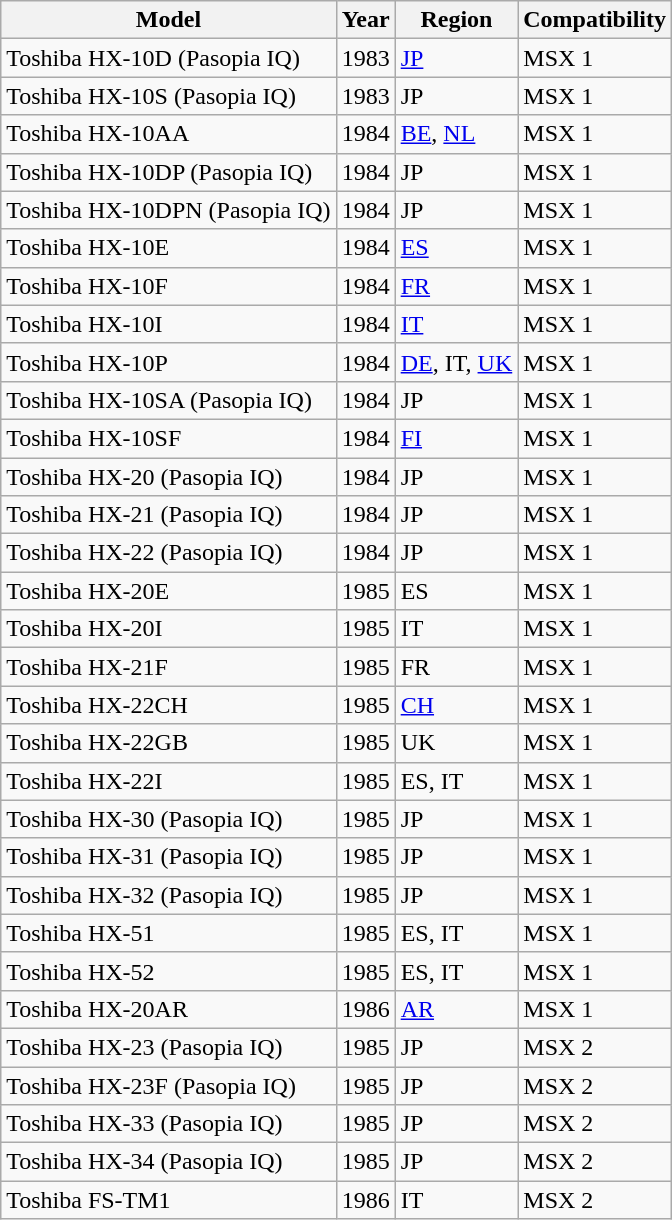<table class="wikitable sortable">
<tr>
<th>Model</th>
<th>Year</th>
<th>Region</th>
<th>Compatibility</th>
</tr>
<tr>
<td>Toshiba HX-10D (Pasopia IQ)</td>
<td>1983</td>
<td><a href='#'>JP</a></td>
<td>MSX 1</td>
</tr>
<tr>
<td>Toshiba HX-10S (Pasopia IQ)</td>
<td>1983</td>
<td>JP</td>
<td>MSX 1</td>
</tr>
<tr>
<td>Toshiba HX-10AA</td>
<td>1984</td>
<td><a href='#'>BE</a>, <a href='#'>NL</a></td>
<td>MSX 1</td>
</tr>
<tr>
<td>Toshiba HX-10DP (Pasopia IQ)</td>
<td>1984</td>
<td>JP</td>
<td>MSX 1</td>
</tr>
<tr>
<td>Toshiba HX-10DPN (Pasopia IQ)</td>
<td>1984</td>
<td>JP</td>
<td>MSX 1</td>
</tr>
<tr>
<td>Toshiba HX-10E</td>
<td>1984</td>
<td><a href='#'>ES</a></td>
<td>MSX 1</td>
</tr>
<tr>
<td>Toshiba HX-10F</td>
<td>1984</td>
<td><a href='#'>FR</a></td>
<td>MSX 1</td>
</tr>
<tr>
<td>Toshiba HX-10I</td>
<td>1984</td>
<td><a href='#'>IT</a></td>
<td>MSX 1</td>
</tr>
<tr>
<td>Toshiba HX-10P</td>
<td>1984</td>
<td><a href='#'>DE</a>, IT, <a href='#'>UK</a></td>
<td>MSX 1</td>
</tr>
<tr>
<td>Toshiba HX-10SA (Pasopia IQ)</td>
<td>1984</td>
<td>JP</td>
<td>MSX 1</td>
</tr>
<tr>
<td>Toshiba HX-10SF</td>
<td>1984</td>
<td><a href='#'>FI</a></td>
<td>MSX 1</td>
</tr>
<tr>
<td>Toshiba HX-20 (Pasopia IQ)</td>
<td>1984</td>
<td>JP</td>
<td>MSX 1</td>
</tr>
<tr>
<td>Toshiba HX-21 (Pasopia IQ)</td>
<td>1984</td>
<td>JP</td>
<td>MSX 1</td>
</tr>
<tr>
<td>Toshiba HX-22 (Pasopia IQ)</td>
<td>1984</td>
<td>JP</td>
<td>MSX 1</td>
</tr>
<tr>
<td>Toshiba HX-20E</td>
<td>1985</td>
<td>ES</td>
<td>MSX 1</td>
</tr>
<tr>
<td>Toshiba HX-20I</td>
<td>1985</td>
<td>IT</td>
<td>MSX 1</td>
</tr>
<tr>
<td>Toshiba HX-21F</td>
<td>1985</td>
<td>FR</td>
<td>MSX 1</td>
</tr>
<tr>
<td>Toshiba HX-22CH</td>
<td>1985</td>
<td><a href='#'>CH</a></td>
<td>MSX 1</td>
</tr>
<tr>
<td>Toshiba HX-22GB</td>
<td>1985</td>
<td>UK</td>
<td>MSX 1</td>
</tr>
<tr>
<td>Toshiba HX-22I</td>
<td>1985</td>
<td>ES, IT</td>
<td>MSX 1</td>
</tr>
<tr>
<td>Toshiba HX-30 (Pasopia IQ)</td>
<td>1985</td>
<td>JP</td>
<td>MSX 1</td>
</tr>
<tr>
<td>Toshiba HX-31 (Pasopia IQ)</td>
<td>1985</td>
<td>JP</td>
<td>MSX 1</td>
</tr>
<tr>
<td>Toshiba HX-32 (Pasopia IQ)</td>
<td>1985</td>
<td>JP</td>
<td>MSX 1</td>
</tr>
<tr>
<td>Toshiba HX-51</td>
<td>1985</td>
<td>ES, IT</td>
<td>MSX 1</td>
</tr>
<tr>
<td>Toshiba HX-52</td>
<td>1985</td>
<td>ES, IT</td>
<td>MSX 1</td>
</tr>
<tr>
<td>Toshiba HX-20AR</td>
<td>1986</td>
<td><a href='#'>AR</a></td>
<td>MSX 1</td>
</tr>
<tr>
<td>Toshiba HX-23 (Pasopia IQ)</td>
<td>1985</td>
<td>JP</td>
<td>MSX 2</td>
</tr>
<tr>
<td>Toshiba HX-23F (Pasopia IQ)</td>
<td>1985</td>
<td>JP</td>
<td>MSX 2</td>
</tr>
<tr>
<td>Toshiba HX-33 (Pasopia IQ)</td>
<td>1985</td>
<td>JP</td>
<td>MSX 2</td>
</tr>
<tr>
<td>Toshiba HX-34 (Pasopia IQ)</td>
<td>1985</td>
<td>JP</td>
<td>MSX 2</td>
</tr>
<tr>
<td>Toshiba FS-TM1</td>
<td>1986</td>
<td>IT</td>
<td>MSX 2</td>
</tr>
</table>
